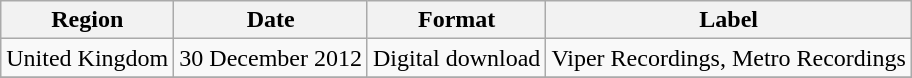<table class=wikitable>
<tr>
<th>Region</th>
<th>Date</th>
<th>Format</th>
<th>Label</th>
</tr>
<tr>
<td>United Kingdom</td>
<td>30 December 2012</td>
<td>Digital download</td>
<td>Viper Recordings, Metro Recordings</td>
</tr>
<tr>
</tr>
</table>
